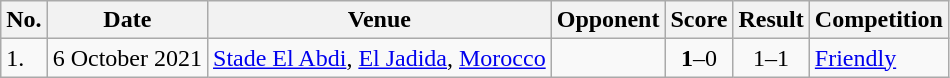<table class="wikitable">
<tr>
<th>No.</th>
<th>Date</th>
<th>Venue</th>
<th>Opponent</th>
<th>Score</th>
<th>Result</th>
<th>Competition</th>
</tr>
<tr>
<td>1.</td>
<td>6 October 2021</td>
<td><a href='#'>Stade El Abdi</a>, <a href='#'>El Jadida</a>, <a href='#'>Morocco</a></td>
<td></td>
<td align=center><strong>1</strong>–0</td>
<td align=center>1–1</td>
<td><a href='#'>Friendly</a></td>
</tr>
</table>
